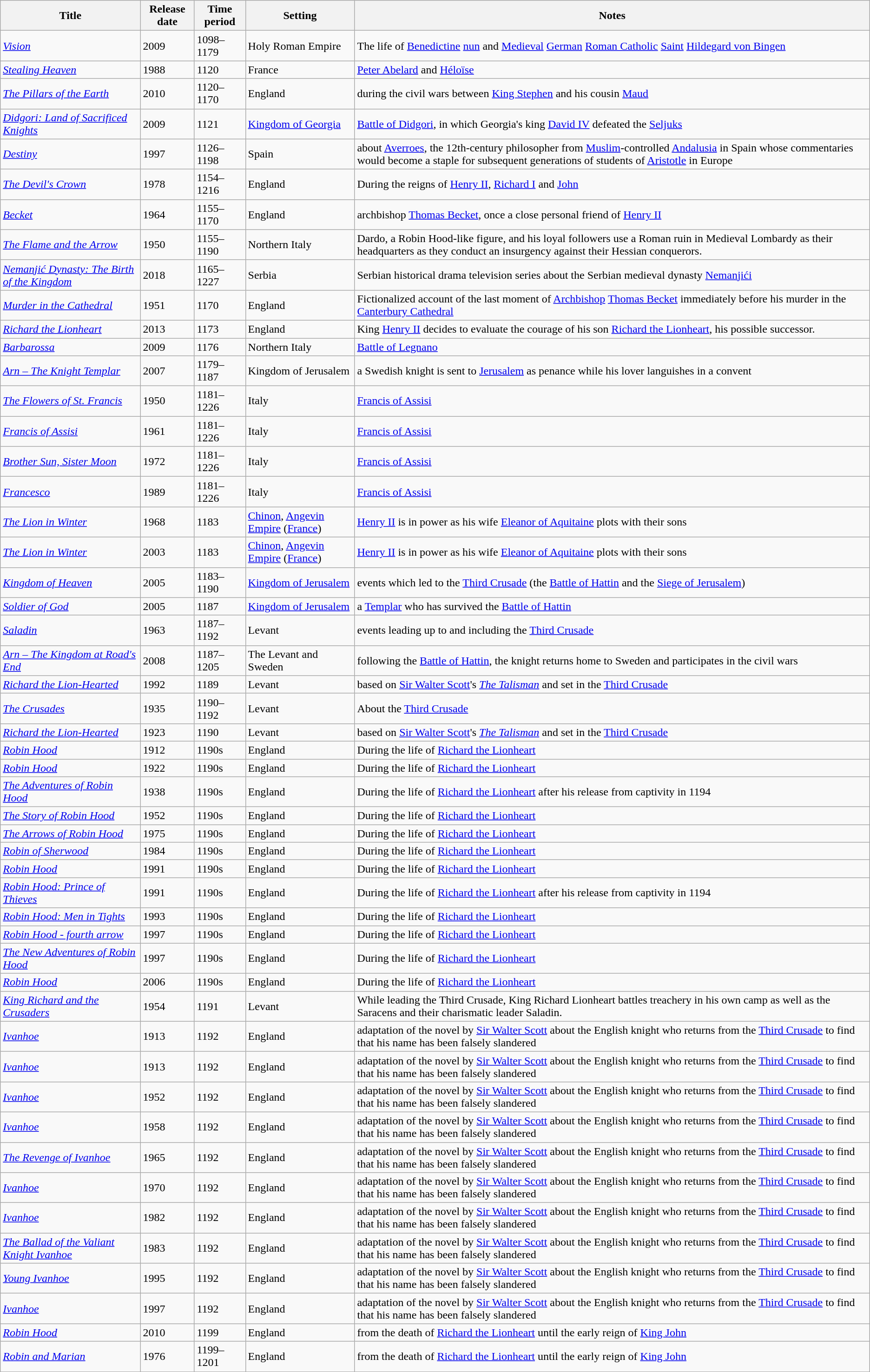<table class="wikitable sortable">
<tr>
<th scope="col">Title</th>
<th scope="col">Release date</th>
<th scope="col">Time period</th>
<th scope="col">Setting</th>
<th scope="col" class="unsortable">Notes</th>
</tr>
<tr>
<td><em><a href='#'>Vision</a></em></td>
<td>2009</td>
<td>1098–1179</td>
<td>Holy Roman Empire</td>
<td>The life of <a href='#'>Benedictine</a> <a href='#'>nun</a> and <a href='#'>Medieval</a> <a href='#'>German</a> <a href='#'>Roman Catholic</a> <a href='#'>Saint</a> <a href='#'>Hildegard von Bingen</a></td>
</tr>
<tr>
<td><em><a href='#'>Stealing Heaven</a></em></td>
<td>1988</td>
<td>1120</td>
<td>France</td>
<td><a href='#'>Peter Abelard</a> and <a href='#'>Héloïse</a></td>
</tr>
<tr>
<td><em><a href='#'>The Pillars of the Earth</a></em></td>
<td>2010</td>
<td>1120–1170</td>
<td>England</td>
<td>during the civil wars between <a href='#'>King Stephen</a> and his cousin <a href='#'>Maud</a></td>
</tr>
<tr>
<td><em><a href='#'>Didgori: Land of Sacrificed Knights</a></em></td>
<td>2009</td>
<td>1121</td>
<td><a href='#'>Kingdom of Georgia</a></td>
<td><a href='#'>Battle of Didgori</a>, in which Georgia's king <a href='#'>David IV</a> defeated the <a href='#'>Seljuks</a></td>
</tr>
<tr>
<td><em><a href='#'>Destiny</a></em></td>
<td>1997</td>
<td>1126–1198</td>
<td>Spain</td>
<td>about <a href='#'>Averroes</a>, the 12th-century philosopher from <a href='#'>Muslim</a>-controlled <a href='#'>Andalusia</a> in Spain whose commentaries would become a staple for subsequent generations of students of <a href='#'>Aristotle</a> in Europe</td>
</tr>
<tr>
<td><em><a href='#'>The Devil's Crown</a></em></td>
<td>1978</td>
<td>1154–1216</td>
<td>England</td>
<td>During the reigns of <a href='#'>Henry II</a>, <a href='#'>Richard I</a> and <a href='#'>John</a></td>
</tr>
<tr>
<td><em><a href='#'>Becket</a></em></td>
<td>1964</td>
<td>1155–1170</td>
<td>England</td>
<td>archbishop <a href='#'>Thomas Becket</a>, once a close personal friend of <a href='#'>Henry II</a></td>
</tr>
<tr>
<td><em><a href='#'>The Flame and the Arrow</a></em></td>
<td>1950</td>
<td>1155–1190</td>
<td>Northern Italy</td>
<td>Dardo, a Robin Hood-like figure, and his loyal followers use a Roman ruin in Medieval Lombardy as their headquarters as they conduct an insurgency against their Hessian conquerors.</td>
</tr>
<tr>
<td><em><a href='#'>Nemanjić Dynasty: The Birth of the Kingdom</a></em></td>
<td>2018</td>
<td>1165–1227</td>
<td>Serbia</td>
<td>Serbian historical drama television series about the Serbian medieval dynasty <a href='#'>Nemanjići</a></td>
</tr>
<tr>
<td><em><a href='#'>Murder in the Cathedral</a></em></td>
<td>1951</td>
<td>1170</td>
<td>England</td>
<td>Fictionalized account of the last moment of <a href='#'>Archbishop</a> <a href='#'>Thomas Becket</a> immediately before his murder in the <a href='#'>Canterbury Cathedral</a></td>
</tr>
<tr>
<td><em><a href='#'>Richard the Lionheart</a></em></td>
<td>2013</td>
<td>1173</td>
<td>England</td>
<td>King <a href='#'>Henry II</a> decides to evaluate the courage of his son <a href='#'>Richard the Lionheart</a>, his possible successor.</td>
</tr>
<tr>
<td><em><a href='#'>Barbarossa</a></em></td>
<td>2009</td>
<td>1176</td>
<td>Northern Italy</td>
<td><a href='#'>Battle of Legnano</a></td>
</tr>
<tr>
<td><em><a href='#'>Arn – The Knight Templar</a></em></td>
<td>2007</td>
<td>1179–1187</td>
<td>Kingdom of Jerusalem</td>
<td>a Swedish knight is sent to <a href='#'>Jerusalem</a> as penance while his lover languishes in a convent</td>
</tr>
<tr>
<td><em><a href='#'>The Flowers of St. Francis</a></em></td>
<td>1950</td>
<td>1181–1226</td>
<td>Italy</td>
<td><a href='#'>Francis of Assisi</a></td>
</tr>
<tr>
<td><em><a href='#'>Francis of Assisi</a></em></td>
<td>1961</td>
<td>1181–1226</td>
<td>Italy</td>
<td><a href='#'>Francis of Assisi</a></td>
</tr>
<tr>
<td><em><a href='#'>Brother Sun, Sister Moon</a></em></td>
<td>1972</td>
<td>1181–1226</td>
<td>Italy</td>
<td><a href='#'>Francis of Assisi</a></td>
</tr>
<tr>
<td><em><a href='#'>Francesco</a></em></td>
<td>1989</td>
<td>1181–1226</td>
<td>Italy</td>
<td><a href='#'>Francis of Assisi</a></td>
</tr>
<tr>
<td><em><a href='#'>The Lion in Winter</a></em></td>
<td>1968</td>
<td>1183</td>
<td><a href='#'>Chinon</a>, <a href='#'>Angevin Empire</a> (<a href='#'>France</a>)</td>
<td><a href='#'>Henry II</a> is in power as his wife <a href='#'>Eleanor of Aquitaine</a> plots with their sons</td>
</tr>
<tr>
<td><em><a href='#'>The Lion in Winter</a></em></td>
<td>2003</td>
<td>1183</td>
<td><a href='#'>Chinon</a>, <a href='#'>Angevin Empire</a> (<a href='#'>France</a>)</td>
<td><a href='#'>Henry II</a> is in power as his wife <a href='#'>Eleanor of Aquitaine</a> plots with their sons</td>
</tr>
<tr>
<td><em><a href='#'>Kingdom of Heaven</a></em></td>
<td>2005</td>
<td>1183–1190</td>
<td><a href='#'>Kingdom of Jerusalem</a></td>
<td>events which led to the <a href='#'>Third Crusade</a> (the <a href='#'>Battle of Hattin</a> and the <a href='#'>Siege of Jerusalem</a>)</td>
</tr>
<tr>
<td><em><a href='#'>Soldier of God</a></em></td>
<td>2005</td>
<td>1187</td>
<td><a href='#'>Kingdom of Jerusalem</a></td>
<td>a <a href='#'>Templar</a> who has survived the <a href='#'>Battle of Hattin</a></td>
</tr>
<tr>
<td><em><a href='#'>Saladin</a></em></td>
<td>1963</td>
<td>1187–1192</td>
<td>Levant</td>
<td>events leading up to and including the <a href='#'>Third Crusade</a></td>
</tr>
<tr>
<td><em><a href='#'>Arn – The Kingdom at Road's End</a></em></td>
<td>2008</td>
<td>1187–1205</td>
<td>The Levant and Sweden</td>
<td>following the <a href='#'>Battle of Hattin</a>, the knight returns home to Sweden and participates in the civil wars</td>
</tr>
<tr>
<td><em><a href='#'>Richard the Lion-Hearted</a></em></td>
<td>1992</td>
<td>1189</td>
<td>Levant</td>
<td>based on <a href='#'>Sir Walter Scott</a>'s <em><a href='#'>The Talisman</a></em> and set in the <a href='#'>Third Crusade</a></td>
</tr>
<tr>
<td><em><a href='#'>The Crusades</a></em></td>
<td>1935</td>
<td>1190–1192</td>
<td>Levant</td>
<td>About the <a href='#'>Third Crusade</a></td>
</tr>
<tr>
<td><em><a href='#'>Richard the Lion-Hearted</a></em></td>
<td>1923</td>
<td>1190</td>
<td>Levant</td>
<td>based on <a href='#'>Sir Walter Scott</a>'s <em><a href='#'>The Talisman</a></em> and set in the <a href='#'>Third Crusade</a></td>
</tr>
<tr>
<td><em><a href='#'>Robin Hood</a></em></td>
<td>1912</td>
<td>1190s</td>
<td>England</td>
<td>During the life of <a href='#'>Richard the Lionheart</a></td>
</tr>
<tr>
<td><em><a href='#'>Robin Hood</a></em></td>
<td>1922</td>
<td>1190s</td>
<td>England</td>
<td>During the life of <a href='#'>Richard the Lionheart</a></td>
</tr>
<tr>
<td><em><a href='#'>The Adventures of Robin Hood</a></em></td>
<td>1938</td>
<td>1190s</td>
<td>England</td>
<td>During the life of <a href='#'>Richard the Lionheart</a> after his release from captivity in 1194</td>
</tr>
<tr>
<td><em><a href='#'>The Story of Robin Hood</a></em></td>
<td>1952</td>
<td>1190s</td>
<td>England</td>
<td>During the life of <a href='#'>Richard the Lionheart</a></td>
</tr>
<tr>
<td><em><a href='#'>The Arrows of Robin Hood</a></em></td>
<td>1975</td>
<td>1190s</td>
<td>England</td>
<td>During the life of <a href='#'>Richard the Lionheart</a></td>
</tr>
<tr>
<td><em><a href='#'>Robin of Sherwood</a></em></td>
<td>1984</td>
<td>1190s</td>
<td>England</td>
<td>During the life of <a href='#'>Richard the Lionheart</a></td>
</tr>
<tr>
<td><em><a href='#'>Robin Hood</a></em></td>
<td>1991</td>
<td>1190s</td>
<td>England</td>
<td>During the life of <a href='#'>Richard the Lionheart</a></td>
</tr>
<tr>
<td><em><a href='#'>Robin Hood: Prince of Thieves</a></em></td>
<td>1991</td>
<td>1190s</td>
<td>England</td>
<td>During the life of <a href='#'>Richard the Lionheart</a> after his release from captivity in 1194</td>
</tr>
<tr>
<td><em><a href='#'>Robin Hood: Men in Tights</a></em></td>
<td>1993</td>
<td>1190s</td>
<td>England</td>
<td>During the life of <a href='#'>Richard the Lionheart</a></td>
</tr>
<tr>
<td><em><a href='#'>Robin Hood - fourth arrow</a></em></td>
<td>1997</td>
<td>1190s</td>
<td>England</td>
<td>During the life of <a href='#'>Richard the Lionheart</a></td>
</tr>
<tr>
<td><em><a href='#'>The New Adventures of Robin Hood</a></em></td>
<td>1997</td>
<td>1190s</td>
<td>England</td>
<td>During the life of <a href='#'>Richard the Lionheart</a></td>
</tr>
<tr>
<td><em><a href='#'>Robin Hood</a></em></td>
<td>2006</td>
<td>1190s</td>
<td>England</td>
<td>During the life of <a href='#'>Richard the Lionheart</a></td>
</tr>
<tr>
<td><em><a href='#'>King Richard and the Crusaders</a></em></td>
<td>1954</td>
<td>1191</td>
<td>Levant</td>
<td>While leading the Third Crusade, King Richard Lionheart battles treachery in his own camp as well as the Saracens and their charismatic leader Saladin.</td>
</tr>
<tr>
<td><em><a href='#'>Ivanhoe</a></em></td>
<td>1913</td>
<td>1192</td>
<td>England</td>
<td>adaptation of the novel by <a href='#'>Sir Walter Scott</a> about the English knight who returns from the <a href='#'>Third Crusade</a> to find that his name has been falsely slandered</td>
</tr>
<tr>
<td><em><a href='#'>Ivanhoe</a></em></td>
<td>1913</td>
<td>1192</td>
<td>England</td>
<td>adaptation of the novel by <a href='#'>Sir Walter Scott</a> about the English knight who returns from the <a href='#'>Third Crusade</a> to find that his name has been falsely slandered</td>
</tr>
<tr>
<td><em><a href='#'>Ivanhoe</a></em></td>
<td>1952</td>
<td>1192</td>
<td>England</td>
<td>adaptation of the novel by <a href='#'>Sir Walter Scott</a> about the English knight who returns from the <a href='#'>Third Crusade</a> to find that his name has been falsely slandered</td>
</tr>
<tr>
<td><em><a href='#'>Ivanhoe</a></em></td>
<td>1958</td>
<td>1192</td>
<td>England</td>
<td>adaptation of the novel by <a href='#'>Sir Walter Scott</a> about the English knight who returns from the <a href='#'>Third Crusade</a> to find that his name has been falsely slandered</td>
</tr>
<tr>
<td><em><a href='#'>The Revenge of Ivanhoe</a></em></td>
<td>1965</td>
<td>1192</td>
<td>England</td>
<td>adaptation of the novel by <a href='#'>Sir Walter Scott</a> about the English knight who returns from the <a href='#'>Third Crusade</a> to find that his name has been falsely slandered</td>
</tr>
<tr>
<td><em><a href='#'>Ivanhoe</a></em></td>
<td>1970</td>
<td>1192</td>
<td>England</td>
<td>adaptation of the novel by <a href='#'>Sir Walter Scott</a> about the English knight who returns from the <a href='#'>Third Crusade</a> to find that his name has been falsely slandered</td>
</tr>
<tr>
<td><em><a href='#'>Ivanhoe</a></em></td>
<td>1982</td>
<td>1192</td>
<td>England</td>
<td>adaptation of the novel by <a href='#'>Sir Walter Scott</a> about the English knight who returns from the <a href='#'>Third Crusade</a> to find that his name has been falsely slandered</td>
</tr>
<tr>
<td><em><a href='#'>The Ballad of the Valiant Knight Ivanhoe</a></em></td>
<td>1983</td>
<td>1192</td>
<td>England</td>
<td>adaptation of the novel by <a href='#'>Sir Walter Scott</a> about the English knight who returns from the <a href='#'>Third Crusade</a> to find that his name has been falsely slandered</td>
</tr>
<tr>
<td><em><a href='#'>Young Ivanhoe</a></em></td>
<td>1995</td>
<td>1192</td>
<td>England</td>
<td>adaptation of the novel by <a href='#'>Sir Walter Scott</a> about the English knight who returns from the <a href='#'>Third Crusade</a> to find that his name has been falsely slandered</td>
</tr>
<tr>
<td><em><a href='#'>Ivanhoe</a></em></td>
<td>1997</td>
<td>1192</td>
<td>England</td>
<td>adaptation of the novel by <a href='#'>Sir Walter Scott</a> about the English knight who returns from the <a href='#'>Third Crusade</a> to find that his name has been falsely slandered</td>
</tr>
<tr>
<td><em><a href='#'>Robin Hood</a></em></td>
<td>2010</td>
<td>1199</td>
<td>England</td>
<td>from the death of <a href='#'>Richard the Lionheart</a> until the early reign of <a href='#'>King John</a></td>
</tr>
<tr>
<td><em><a href='#'>Robin and Marian</a></em></td>
<td>1976</td>
<td>1199–1201</td>
<td>England</td>
<td>from the death of <a href='#'>Richard the Lionheart</a> until the early reign of <a href='#'>King John</a></td>
</tr>
<tr>
</tr>
</table>
